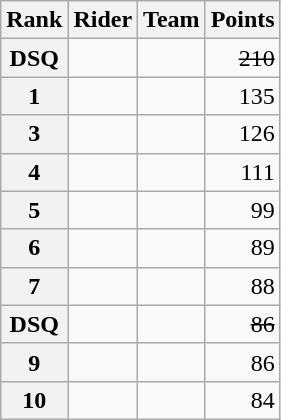<table class="wikitable">
<tr>
<th scope="col">Rank</th>
<th scope="col">Rider</th>
<th scope="col">Team</th>
<th scope="col">Points</th>
</tr>
<tr>
<th scope="row">DSQ</th>
<td><s></s></td>
<td><s> </s></td>
<td align=right><s>210</s></td>
</tr>
<tr>
<th scope="row">1</th>
<td></td>
<td></td>
<td align=right>135</td>
</tr>
<tr>
<th scope="row">3</th>
<td>  </td>
<td></td>
<td align=right>126</td>
</tr>
<tr>
<th scope="row">4</th>
<td> </td>
<td></td>
<td align=right>111</td>
</tr>
<tr>
<th scope="row">5</th>
<td></td>
<td></td>
<td align=right>99</td>
</tr>
<tr>
<th scope="row">6</th>
<td></td>
<td></td>
<td align=right>89</td>
</tr>
<tr>
<th scope="row">7</th>
<td></td>
<td></td>
<td align=right>88</td>
</tr>
<tr>
<th scope="row">DSQ</th>
<td><s> </s></td>
<td><s> </s></td>
<td align=right><s>86</s></td>
</tr>
<tr>
<th scope="row">9</th>
<td></td>
<td></td>
<td align=right>86</td>
</tr>
<tr>
<th scope="row">10</th>
<td></td>
<td></td>
<td align=right>84</td>
</tr>
</table>
